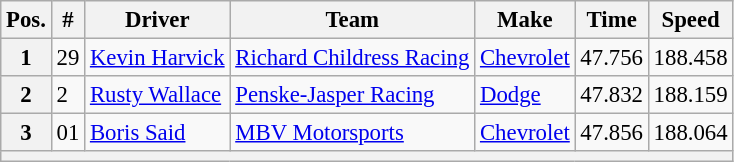<table class="wikitable" style="font-size:95%">
<tr>
<th>Pos.</th>
<th>#</th>
<th>Driver</th>
<th>Team</th>
<th>Make</th>
<th>Time</th>
<th>Speed</th>
</tr>
<tr>
<th>1</th>
<td>29</td>
<td><a href='#'>Kevin Harvick</a></td>
<td><a href='#'>Richard Childress Racing</a></td>
<td><a href='#'>Chevrolet</a></td>
<td>47.756</td>
<td>188.458</td>
</tr>
<tr>
<th>2</th>
<td>2</td>
<td><a href='#'>Rusty Wallace</a></td>
<td><a href='#'>Penske-Jasper Racing</a></td>
<td><a href='#'>Dodge</a></td>
<td>47.832</td>
<td>188.159</td>
</tr>
<tr>
<th>3</th>
<td>01</td>
<td><a href='#'>Boris Said</a></td>
<td><a href='#'>MBV Motorsports</a></td>
<td><a href='#'>Chevrolet</a></td>
<td>47.856</td>
<td>188.064</td>
</tr>
<tr>
<th colspan="7"></th>
</tr>
</table>
